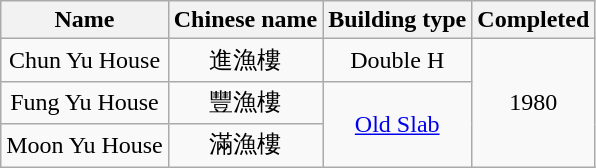<table class="wikitable" style="text-align: center">
<tr>
<th>Name</th>
<th>Chinese name</th>
<th>Building type</th>
<th>Completed</th>
</tr>
<tr>
<td>Chun Yu House</td>
<td>進漁樓</td>
<td>Double H</td>
<td rowspan="3">1980</td>
</tr>
<tr>
<td>Fung Yu House</td>
<td>豐漁樓</td>
<td rowspan="2"><a href='#'>Old Slab</a></td>
</tr>
<tr>
<td>Moon Yu House</td>
<td>滿漁樓</td>
</tr>
</table>
